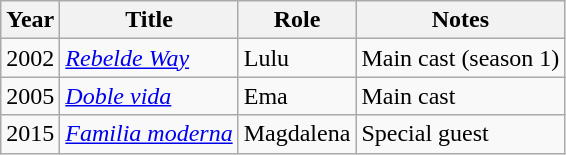<table class="wikitable">
<tr>
<th>Year</th>
<th>Title</th>
<th>Role</th>
<th class="unsortable">Notes</th>
</tr>
<tr>
<td>2002</td>
<td> <em><a href='#'>Rebelde Way</a></em></td>
<td>Lulu</td>
<td>Main cast (season 1)</td>
</tr>
<tr>
<td>2005</td>
<td> <em><a href='#'>Doble vida</a></em></td>
<td>Ema</td>
<td>Main cast</td>
</tr>
<tr>
<td>2015</td>
<td> <em><a href='#'>Familia moderna</a></em></td>
<td>Magdalena</td>
<td>Special guest</td>
</tr>
</table>
